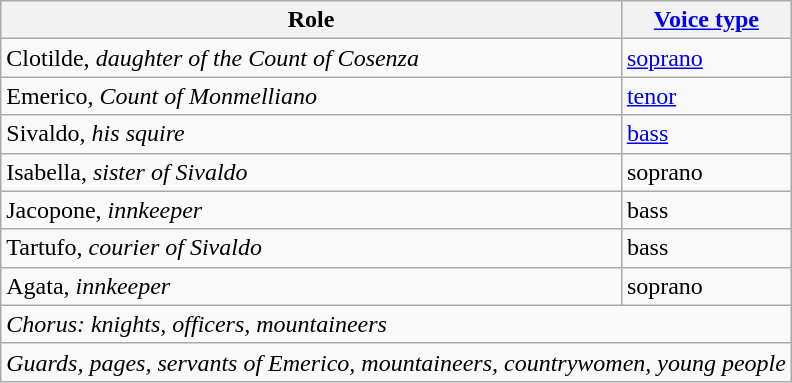<table class="wikitable">
<tr>
<th>Role</th>
<th><a href='#'>Voice type</a></th>
</tr>
<tr>
<td>Clotilde, <em>daughter of the Count of Cosenza</em></td>
<td><a href='#'>soprano</a></td>
</tr>
<tr>
<td>Emerico, <em>Count of Monmelliano</em></td>
<td><a href='#'>tenor</a></td>
</tr>
<tr>
<td>Sivaldo, <em>his squire</em></td>
<td><a href='#'>bass</a></td>
</tr>
<tr>
<td>Isabella, <em>sister of Sivaldo</em></td>
<td>soprano</td>
</tr>
<tr>
<td>Jacopone, <em>innkeeper</em></td>
<td>bass</td>
</tr>
<tr>
<td>Tartufo, <em>courier of Sivaldo</em></td>
<td>bass</td>
</tr>
<tr>
<td>Agata, <em>innkeeper</em></td>
<td>soprano</td>
</tr>
<tr>
<td colspan="2"><em>Chorus: knights, officers, mountaineers</em></td>
</tr>
<tr>
<td colspan="2"><em>Guards, pages, servants of Emerico, mountaineers, countrywomen, young people</em></td>
</tr>
</table>
